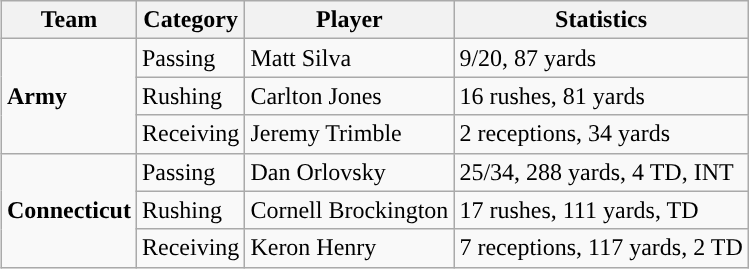<table class="wikitable" style="float: right;">
<tr>
<th>Team</th>
<th>Category</th>
<th>Player</th>
<th>Statistics</th>
</tr>
<tr>
<td rowspan=3><strong>Army</strong></td>
<td>Passing</td>
<td>Matt Silva</td>
<td>9/20, 87 yards</td>
</tr>
<tr>
<td>Rushing</td>
<td>Carlton Jones</td>
<td>16 rushes, 81 yards</td>
</tr>
<tr>
<td>Receiving</td>
<td>Jeremy Trimble</td>
<td>2 receptions, 34 yards</td>
</tr>
<tr>
<td rowspan=3><strong>Connecticut</strong></td>
<td>Passing</td>
<td>Dan Orlovsky</td>
<td>25/34, 288 yards, 4 TD, INT</td>
</tr>
<tr>
<td>Rushing</td>
<td>Cornell Brockington</td>
<td>17 rushes, 111 yards, TD</td>
</tr>
<tr>
<td>Receiving</td>
<td>Keron Henry</td>
<td>7 receptions, 117 yards, 2 TD</td>
</tr>
</table>
